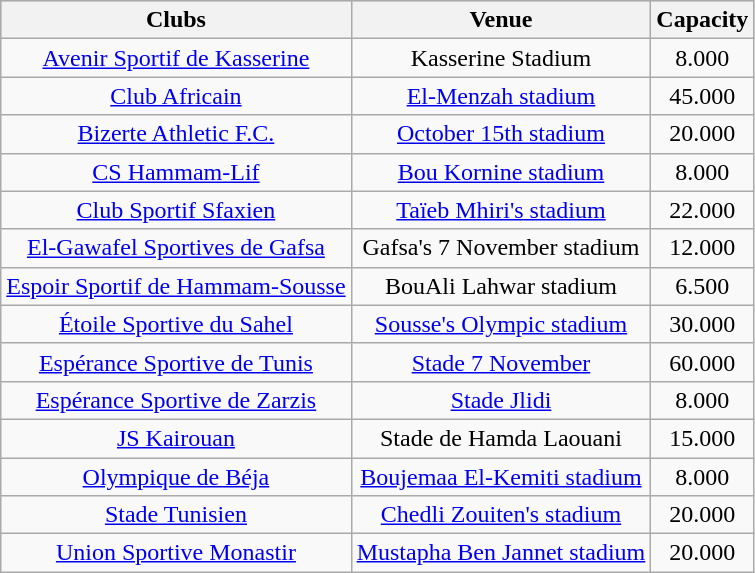<table style="text-align:left" class="wikitable">
<tr align="center" bgcolor="#CCCCCC">
<th>Clubs</th>
<th>Venue</th>
<th>Capacity</th>
</tr>
<tr align="center">
<td><a href='#'>Avenir Sportif de Kasserine</a></td>
<td Kassernie stadium>Kasserine Stadium</td>
<td>8.000</td>
</tr>
<tr align="center">
<td><a href='#'>Club Africain</a></td>
<td><a href='#'>El-Menzah stadium</a></td>
<td>45.000</td>
</tr>
<tr align="center">
<td><a href='#'>Bizerte Athletic F.C.</a></td>
<td><a href='#'>October 15th stadium</a></td>
<td>20.000</td>
</tr>
<tr align="center">
<td><a href='#'>CS Hammam-Lif</a></td>
<td><a href='#'>Bou Kornine stadium</a></td>
<td>8.000</td>
</tr>
<tr align="center">
<td><a href='#'>Club Sportif Sfaxien</a></td>
<td><a href='#'>Taïeb Mhiri's stadium</a></td>
<td>22.000</td>
</tr>
<tr align="center">
<td><a href='#'>El-Gawafel Sportives de Gafsa</a></td>
<td>Gafsa's 7 November stadium</td>
<td>12.000</td>
</tr>
<tr align="center">
<td><a href='#'>Espoir Sportif de Hammam-Sousse</a></td>
<td>BouAli Lahwar stadium</td>
<td>6.500</td>
</tr>
<tr align="center">
<td><a href='#'>Étoile Sportive du Sahel</a></td>
<td><a href='#'>Sousse's Olympic stadium</a></td>
<td>30.000</td>
</tr>
<tr align="center">
<td><a href='#'>Espérance Sportive de Tunis</a></td>
<td><a href='#'>Stade 7 November</a></td>
<td>60.000</td>
</tr>
<tr align="center">
<td><a href='#'>Espérance Sportive de Zarzis</a></td>
<td><a href='#'>Stade Jlidi</a></td>
<td>8.000</td>
</tr>
<tr align="center">
<td><a href='#'>JS Kairouan</a></td>
<td>Stade de Hamda Laouani</td>
<td>15.000</td>
</tr>
<tr align="center">
<td><a href='#'>Olympique de Béja</a></td>
<td><a href='#'>Boujemaa El-Kemiti stadium</a></td>
<td>8.000</td>
</tr>
<tr align="center">
<td><a href='#'>Stade Tunisien</a></td>
<td><a href='#'>Chedli Zouiten's stadium</a></td>
<td>20.000</td>
</tr>
<tr align="center">
<td><a href='#'>Union Sportive Monastir</a></td>
<td><a href='#'>Mustapha Ben Jannet stadium</a></td>
<td>20.000</td>
</tr>
</table>
